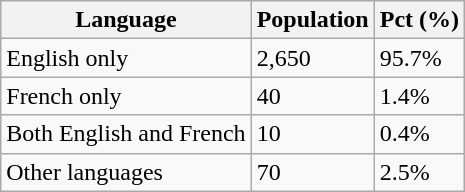<table class="wikitable">
<tr>
<th>Language</th>
<th>Population</th>
<th>Pct (%)</th>
</tr>
<tr>
<td>English only</td>
<td>2,650</td>
<td>95.7%</td>
</tr>
<tr>
<td>French only</td>
<td>40</td>
<td>1.4%</td>
</tr>
<tr>
<td>Both English and French</td>
<td>10</td>
<td>0.4%</td>
</tr>
<tr>
<td>Other languages</td>
<td>70</td>
<td>2.5%</td>
</tr>
</table>
